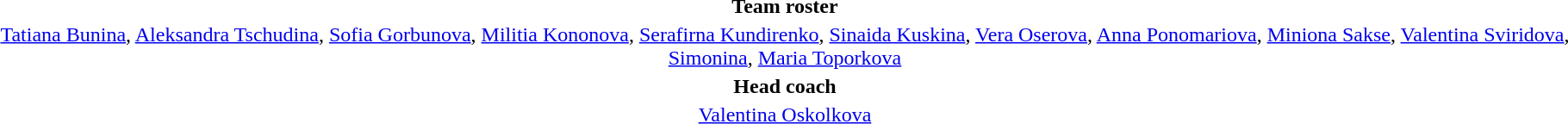<table style="text-align: center; margin-top: 2em; margin-left: auto; margin-right: auto">
<tr>
<td><strong>Team roster</strong></td>
</tr>
<tr>
<td><a href='#'>Tatiana Bunina</a>, <a href='#'>Aleksandra Tschudina</a>, <a href='#'>Sofia Gorbunova</a>, <a href='#'>Militia Kononova</a>, <a href='#'>Serafirna Kundirenko</a>, <a href='#'>Sinaida Kuskina</a>, <a href='#'>Vera Oserova</a>, <a href='#'>Anna Ponomariova</a>, <a href='#'>Miniona Sakse</a>, <a href='#'>Valentina Sviridova</a>, <a href='#'>Simonina</a>, <a href='#'>Maria Toporkova</a></td>
</tr>
<tr>
<td><strong>Head coach</strong></td>
</tr>
<tr>
<td><a href='#'>Valentina Oskolkova</a></td>
</tr>
<tr>
</tr>
</table>
